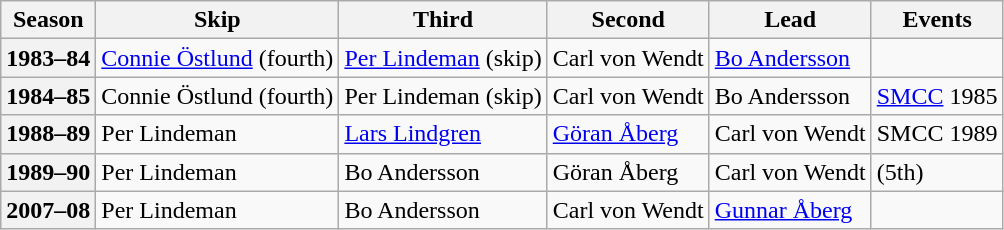<table class="wikitable">
<tr>
<th scope="col">Season</th>
<th scope="col">Skip</th>
<th scope="col">Third</th>
<th scope="col">Second</th>
<th scope="col">Lead</th>
<th scope="col">Events</th>
</tr>
<tr>
<th scope="row">1983–84</th>
<td><a href='#'>Connie Östlund</a> (fourth)</td>
<td><a href='#'>Per Lindeman</a> (skip)</td>
<td>Carl von Wendt</td>
<td><a href='#'>Bo Andersson</a></td>
<td> </td>
</tr>
<tr>
<th scope="row">1984–85</th>
<td>Connie Östlund (fourth)</td>
<td>Per Lindeman (skip)</td>
<td>Carl von Wendt</td>
<td>Bo Andersson</td>
<td><a href='#'>SMCC</a> 1985 </td>
</tr>
<tr>
<th scope="row">1988–89</th>
<td>Per Lindeman</td>
<td><a href='#'>Lars Lindgren</a></td>
<td><a href='#'>Göran Åberg</a></td>
<td>Carl von Wendt</td>
<td>SMCC 1989 </td>
</tr>
<tr>
<th scope="row">1989–90</th>
<td>Per Lindeman</td>
<td>Bo Andersson</td>
<td>Göran Åberg</td>
<td>Carl von Wendt</td>
<td> (5th)</td>
</tr>
<tr>
<th scope="row">2007–08</th>
<td>Per Lindeman</td>
<td>Bo Andersson</td>
<td>Carl von Wendt</td>
<td><a href='#'>Gunnar Åberg</a></td>
<td> </td>
</tr>
</table>
